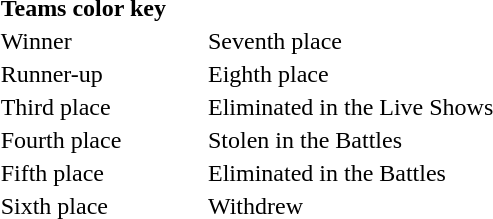<table class="toccolours collapsible collapsed" style="margin:1em auto; font-size: 100%; white-space: nowrap">
<tr>
<td><strong>Teams color key</strong></td>
</tr>
<tr>
<td> Winner</td>
<td width="20px"></td>
<td> Seventh place</td>
</tr>
<tr>
<td> Runner-up</td>
<td></td>
<td> Eighth place</td>
</tr>
<tr>
<td> Third place</td>
<td></td>
<td> Eliminated in the Live Shows</td>
</tr>
<tr>
<td> Fourth place</td>
<td></td>
<td> Stolen in the Battles</td>
</tr>
<tr>
<td> Fifth place</td>
<td></td>
<td> Eliminated in the Battles</td>
</tr>
<tr>
<td> Sixth place</td>
<td></td>
<td> Withdrew</td>
</tr>
</table>
